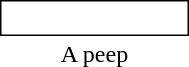<table style="margin:1em;width: 130px; float:right;">
<tr>
<td style="border: solid thin; padding: 2px;"><br></td>
</tr>
<tr>
<td style="text-align:center">A peep</td>
</tr>
</table>
